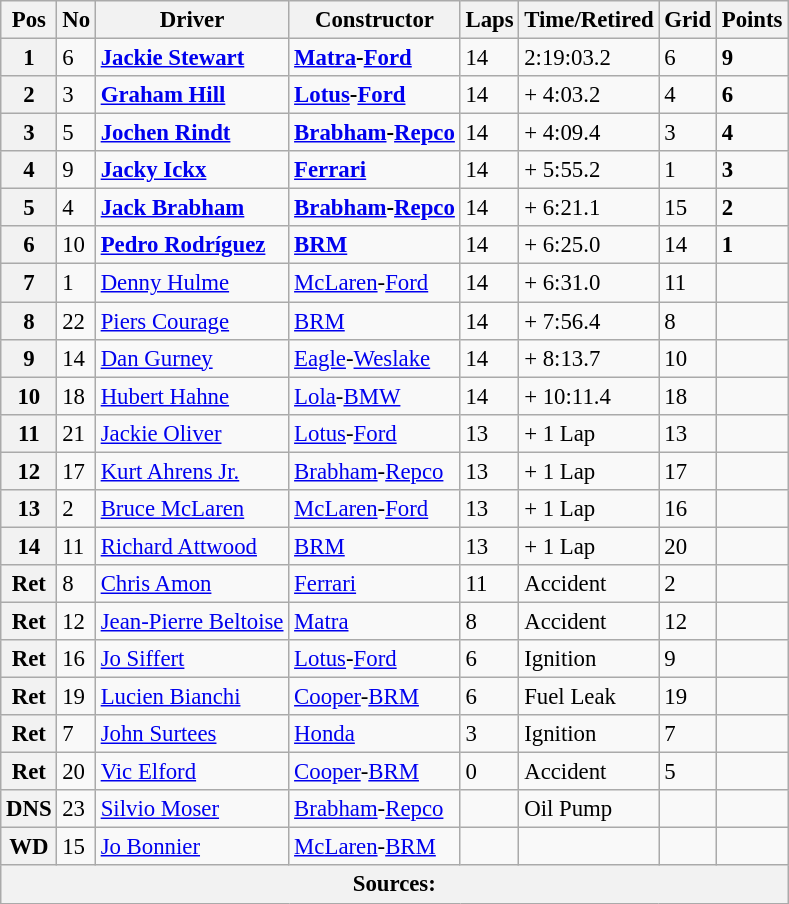<table class="wikitable" style="font-size: 95%;">
<tr>
<th>Pos</th>
<th>No</th>
<th>Driver</th>
<th>Constructor</th>
<th>Laps</th>
<th>Time/Retired</th>
<th>Grid</th>
<th>Points</th>
</tr>
<tr>
<th>1</th>
<td>6</td>
<td> <strong><a href='#'>Jackie Stewart</a></strong></td>
<td><strong><a href='#'>Matra</a>-<a href='#'>Ford</a></strong></td>
<td>14</td>
<td>2:19:03.2</td>
<td>6</td>
<td><strong>9</strong></td>
</tr>
<tr>
<th>2</th>
<td>3</td>
<td> <strong><a href='#'>Graham Hill</a></strong></td>
<td><strong><a href='#'>Lotus</a>-<a href='#'>Ford</a></strong></td>
<td>14</td>
<td>+ 4:03.2</td>
<td>4</td>
<td><strong>6</strong></td>
</tr>
<tr>
<th>3</th>
<td>5</td>
<td> <strong><a href='#'>Jochen Rindt</a></strong></td>
<td><strong><a href='#'>Brabham</a>-<a href='#'>Repco</a></strong></td>
<td>14</td>
<td>+ 4:09.4</td>
<td>3</td>
<td><strong>4</strong></td>
</tr>
<tr>
<th>4</th>
<td>9</td>
<td> <strong><a href='#'>Jacky Ickx</a></strong></td>
<td><strong><a href='#'>Ferrari</a></strong></td>
<td>14</td>
<td>+ 5:55.2</td>
<td>1</td>
<td><strong>3</strong></td>
</tr>
<tr>
<th>5</th>
<td>4</td>
<td> <strong><a href='#'>Jack Brabham</a></strong></td>
<td><strong><a href='#'>Brabham</a>-<a href='#'>Repco</a></strong></td>
<td>14</td>
<td>+ 6:21.1</td>
<td>15</td>
<td><strong>2</strong></td>
</tr>
<tr>
<th>6</th>
<td>10</td>
<td> <strong><a href='#'>Pedro Rodríguez</a></strong></td>
<td><strong><a href='#'>BRM</a></strong></td>
<td>14</td>
<td>+ 6:25.0</td>
<td>14</td>
<td><strong>1</strong></td>
</tr>
<tr>
<th>7</th>
<td>1</td>
<td> <a href='#'>Denny Hulme</a></td>
<td><a href='#'>McLaren</a>-<a href='#'>Ford</a></td>
<td>14</td>
<td>+ 6:31.0</td>
<td>11</td>
<td> </td>
</tr>
<tr>
<th>8</th>
<td>22</td>
<td> <a href='#'>Piers Courage</a></td>
<td><a href='#'>BRM</a></td>
<td>14</td>
<td>+ 7:56.4</td>
<td>8</td>
<td> </td>
</tr>
<tr>
<th>9</th>
<td>14</td>
<td> <a href='#'>Dan Gurney</a></td>
<td><a href='#'>Eagle</a>-<a href='#'>Weslake</a></td>
<td>14</td>
<td>+ 8:13.7</td>
<td>10</td>
<td> </td>
</tr>
<tr>
<th>10</th>
<td>18</td>
<td> <a href='#'>Hubert Hahne</a></td>
<td><a href='#'>Lola</a>-<a href='#'>BMW</a></td>
<td>14</td>
<td>+ 10:11.4</td>
<td>18</td>
<td> </td>
</tr>
<tr>
<th>11</th>
<td>21</td>
<td> <a href='#'>Jackie Oliver</a></td>
<td><a href='#'>Lotus</a>-<a href='#'>Ford</a></td>
<td>13</td>
<td>+ 1 Lap</td>
<td>13</td>
<td> </td>
</tr>
<tr>
<th>12</th>
<td>17</td>
<td> <a href='#'>Kurt Ahrens Jr.</a></td>
<td><a href='#'>Brabham</a>-<a href='#'>Repco</a></td>
<td>13</td>
<td>+ 1 Lap</td>
<td>17</td>
<td> </td>
</tr>
<tr>
<th>13</th>
<td>2</td>
<td> <a href='#'>Bruce McLaren</a></td>
<td><a href='#'>McLaren</a>-<a href='#'>Ford</a></td>
<td>13</td>
<td>+ 1 Lap</td>
<td>16</td>
<td> </td>
</tr>
<tr>
<th>14</th>
<td>11</td>
<td> <a href='#'>Richard Attwood</a></td>
<td><a href='#'>BRM</a></td>
<td>13</td>
<td>+ 1 Lap</td>
<td>20</td>
<td> </td>
</tr>
<tr>
<th>Ret</th>
<td>8</td>
<td> <a href='#'>Chris Amon</a></td>
<td><a href='#'>Ferrari</a></td>
<td>11</td>
<td>Accident</td>
<td>2</td>
<td> </td>
</tr>
<tr>
<th>Ret</th>
<td>12</td>
<td> <a href='#'>Jean-Pierre Beltoise</a></td>
<td><a href='#'>Matra</a></td>
<td>8</td>
<td>Accident</td>
<td>12</td>
<td> </td>
</tr>
<tr>
<th>Ret</th>
<td>16</td>
<td> <a href='#'>Jo Siffert</a></td>
<td><a href='#'>Lotus</a>-<a href='#'>Ford</a></td>
<td>6</td>
<td>Ignition</td>
<td>9</td>
<td> </td>
</tr>
<tr>
<th>Ret</th>
<td>19</td>
<td> <a href='#'>Lucien Bianchi</a></td>
<td><a href='#'>Cooper</a>-<a href='#'>BRM</a></td>
<td>6</td>
<td>Fuel Leak</td>
<td>19</td>
<td> </td>
</tr>
<tr>
<th>Ret</th>
<td>7</td>
<td> <a href='#'>John Surtees</a></td>
<td><a href='#'>Honda</a></td>
<td>3</td>
<td>Ignition</td>
<td>7</td>
<td> </td>
</tr>
<tr>
<th>Ret</th>
<td>20</td>
<td> <a href='#'>Vic Elford</a></td>
<td><a href='#'>Cooper</a>-<a href='#'>BRM</a></td>
<td>0</td>
<td>Accident</td>
<td>5</td>
<td> </td>
</tr>
<tr>
<th>DNS</th>
<td>23</td>
<td> <a href='#'>Silvio Moser</a></td>
<td><a href='#'>Brabham</a>-<a href='#'>Repco</a></td>
<td></td>
<td>Oil Pump</td>
<td></td>
<td> </td>
</tr>
<tr>
<th>WD</th>
<td>15</td>
<td> <a href='#'>Jo Bonnier</a></td>
<td><a href='#'>McLaren</a>-<a href='#'>BRM</a></td>
<td></td>
<td></td>
<td></td>
<td> </td>
</tr>
<tr>
<th colspan=8>Sources: </th>
</tr>
</table>
